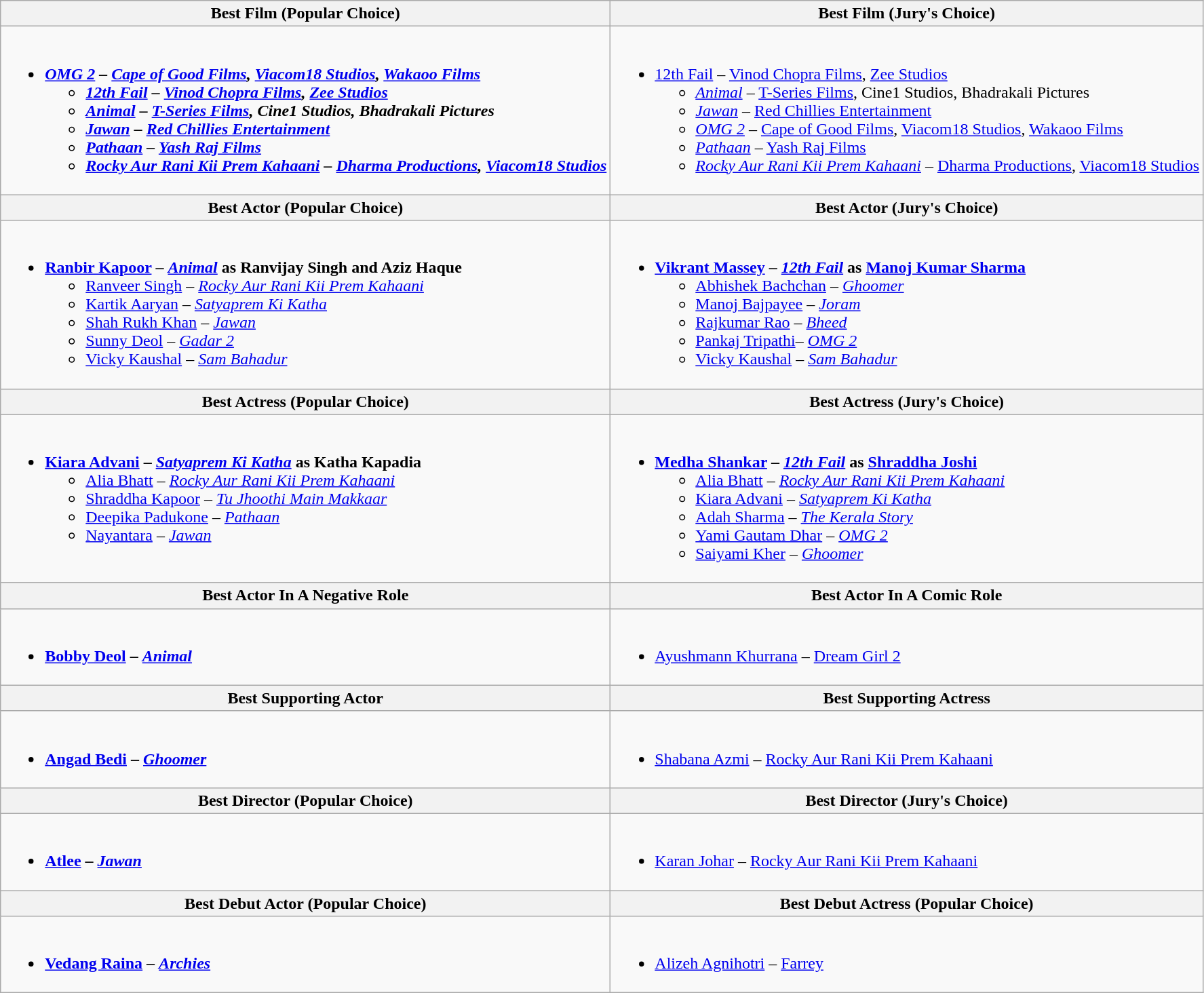<table class=wikitable style="width=100%">
<tr>
<th style="width=90%">Best Film (Popular Choice)</th>
<th style="width=10%">Best Film (Jury's Choice)</th>
</tr>
<tr>
<td valign="top"><br><ul><li><strong><em><a href='#'>OMG 2</a> – <a href='#'>Cape of Good Films</a><em>, <a href='#'>Viacom18 Studios</a>, <a href='#'>Wakaoo Films</a><strong><ul><li></em><a href='#'>12th Fail</a><em> – <a href='#'>Vinod Chopra Films</a>, <a href='#'>Zee Studios</a></li><li></em><a href='#'>Animal</a><em> – <a href='#'>T-Series Films</a>, Cine1 Studios, Bhadrakali Pictures</li><li></em><a href='#'>Jawan</a><em> – <a href='#'>Red Chillies Entertainment</a></li><li></em><a href='#'>Pathaan</a><em> – <a href='#'>Yash Raj Films</a></li><li></em><a href='#'>Rocky Aur Rani Kii Prem Kahaani</a><em> – <a href='#'>Dharma Productions</a>, <a href='#'>Viacom18 Studios</a></li></ul></li></ul></td>
<td colspan=3; valign=top><br><ul><li></em></strong><a href='#'>12th Fail</a></em> – <a href='#'>Vinod Chopra Films</a>, <a href='#'>Zee Studios</a></strong><ul><li><em><a href='#'>Animal</a></em> – <a href='#'>T-Series Films</a>, Cine1 Studios, Bhadrakali Pictures</li><li><em><a href='#'>Jawan</a></em> – <a href='#'>Red Chillies Entertainment</a></li><li><em><a href='#'>OMG 2</a></em> – <a href='#'>Cape of Good Films</a>, <a href='#'>Viacom18 Studios</a>, <a href='#'>Wakaoo Films</a></li><li><em><a href='#'>Pathaan</a></em> – <a href='#'>Yash Raj Films</a></li><li><em><a href='#'>Rocky Aur Rani Kii Prem Kahaani</a></em> – <a href='#'>Dharma Productions</a>, <a href='#'>Viacom18 Studios</a></li></ul></li></ul></td>
</tr>
<tr>
<th style="width=90%">Best Actor (Popular Choice)</th>
<th style="width=10%">Best Actor (Jury's Choice)</th>
</tr>
<tr>
<td valign="top"><br><ul><li><strong><a href='#'>Ranbir Kapoor</a> – <em><a href='#'>Animal</a></em> as Ranvijay Singh and Aziz Haque</strong><ul><li><a href='#'>Ranveer Singh</a> – <em><a href='#'>Rocky Aur Rani Kii Prem Kahaani</a></em></li><li><a href='#'>Kartik Aaryan</a> – <em><a href='#'>Satyaprem Ki Katha</a></em></li><li><a href='#'>Shah Rukh Khan</a> – <em><a href='#'>Jawan</a></em></li><li><a href='#'>Sunny Deol</a> – <em><a href='#'>Gadar 2</a></em></li><li><a href='#'>Vicky Kaushal</a> – <em><a href='#'>Sam Bahadur</a></em></li></ul></li></ul></td>
<td colspan=3; valign=top><br><ul><li><strong><a href='#'>Vikrant Massey</a> – <em><a href='#'>12th Fail</a></em> as <a href='#'>Manoj Kumar Sharma</a></strong><ul><li><a href='#'>Abhishek Bachchan</a> – <em><a href='#'>Ghoomer</a></em></li><li><a href='#'>Manoj Bajpayee</a> – <em><a href='#'>Joram</a></em></li><li><a href='#'>Rajkumar Rao</a> – <em><a href='#'>Bheed</a></em></li><li><a href='#'>Pankaj Tripathi</a>– <em><a href='#'>OMG 2</a></em></li><li><a href='#'>Vicky Kaushal</a> – <em><a href='#'>Sam Bahadur</a></em></li></ul></li></ul></td>
</tr>
<tr>
<th style="width=90%">Best Actress (Popular Choice)</th>
<th style="width=10%">Best Actress (Jury's Choice)</th>
</tr>
<tr>
<td valign="top"><br><ul><li><strong><a href='#'>Kiara Advani</a> – <em><a href='#'>Satyaprem Ki Katha</a></em> as  Katha Kapadia</strong><ul><li><a href='#'>Alia Bhatt</a> – <em><a href='#'>Rocky Aur Rani Kii Prem Kahaani</a></em></li><li><a href='#'>Shraddha Kapoor</a> – <em><a href='#'>Tu Jhoothi Main Makkaar</a></em></li><li><a href='#'>Deepika Padukone</a> – <em><a href='#'>Pathaan</a></em></li><li><a href='#'>Nayantara</a> – <em><a href='#'>Jawan</a></em></li></ul></li></ul></td>
<td colspan=3; valign=top><br><ul><li><strong><a href='#'>Medha Shankar</a> – <em><a href='#'>12th Fail</a></em> as <a href='#'>Shraddha Joshi</a></strong><ul><li><a href='#'>Alia Bhatt</a> – <em><a href='#'>Rocky Aur Rani Kii Prem Kahaani</a></em></li><li><a href='#'>Kiara Advani</a> – <em><a href='#'>Satyaprem Ki Katha</a></em></li><li><a href='#'>Adah Sharma</a> – <em><a href='#'>The Kerala Story</a></em></li><li><a href='#'>Yami Gautam Dhar</a> – <em><a href='#'>OMG 2</a></em></li><li><a href='#'>Saiyami Kher</a> – <em><a href='#'>Ghoomer</a></em></li></ul></li></ul></td>
</tr>
<tr>
<th style="width=90%">Best Actor In A Negative Role</th>
<th style="width=10%">Best Actor In A Comic Role</th>
</tr>
<tr>
<td valign="top"><br><ul><li><strong><a href='#'>Bobby Deol</a> – <em><a href='#'>Animal</a><strong><em></li></ul></td>
<td colspan=3; valign=top><br><ul><li></strong><a href='#'>Ayushmann Khurrana</a> – </em><a href='#'>Dream Girl 2</a></em></strong></li></ul></td>
</tr>
<tr>
<th style="width=90%">Best Supporting Actor</th>
<th style="width=10%">Best Supporting Actress</th>
</tr>
<tr>
<td valign="top"><br><ul><li><strong><a href='#'>Angad Bedi</a> – <em><a href='#'>Ghoomer</a><strong><em></li></ul></td>
<td colspan=3; valign=top><br><ul><li></strong><a href='#'>Shabana Azmi</a> – </em><a href='#'>Rocky Aur Rani Kii Prem Kahaani</a></em></strong></li></ul></td>
</tr>
<tr>
<th style="width=90%">Best Director (Popular Choice)</th>
<th style="width=10%">Best Director (Jury's Choice)</th>
</tr>
<tr>
<td valign="top"><br><ul><li><strong><a href='#'>Atlee</a> – <em><a href='#'>Jawan</a><strong><em></li></ul></td>
<td colspan=3; valign=top><br><ul><li></strong><a href='#'>Karan Johar</a> – </em><a href='#'>Rocky Aur Rani Kii Prem Kahaani</a></em></strong></li></ul></td>
</tr>
<tr>
<th style="width=90%">Best Debut Actor (Popular Choice)</th>
<th style="width=10%">Best Debut Actress (Popular Choice)</th>
</tr>
<tr>
<td valign="top"><br><ul><li><strong><a href='#'>Vedang Raina</a> – <em><a href='#'>Archies</a><strong><em></li></ul></td>
<td colspan=3; valign=top><br><ul><li></strong><a href='#'>Alizeh Agnihotri</a> – </em><a href='#'>Farrey</a></em></strong></li></ul></td>
</tr>
</table>
